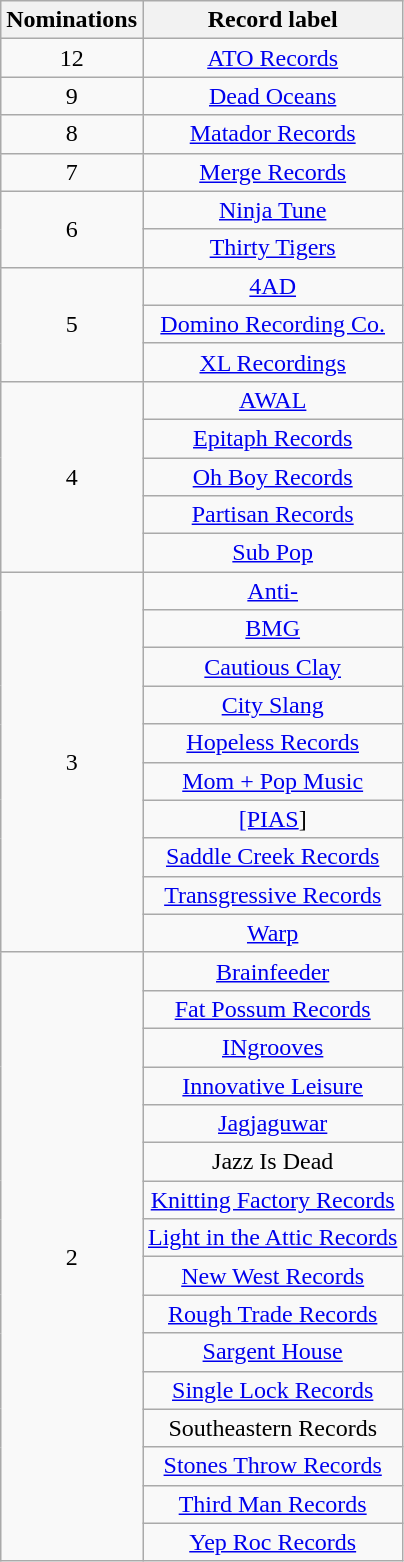<table class="wikitable sortable" style="text-align: center">
<tr>
<th>Nominations</th>
<th>Record label</th>
</tr>
<tr>
<td>12</td>
<td><a href='#'>ATO Records</a></td>
</tr>
<tr>
<td>9</td>
<td><a href='#'>Dead Oceans</a></td>
</tr>
<tr>
<td>8</td>
<td><a href='#'>Matador Records</a></td>
</tr>
<tr>
<td>7</td>
<td><a href='#'>Merge Records</a></td>
</tr>
<tr>
<td rowspan="2">6</td>
<td><a href='#'>Ninja Tune</a></td>
</tr>
<tr>
<td><a href='#'>Thirty Tigers</a></td>
</tr>
<tr>
<td rowspan="3">5</td>
<td><a href='#'>4AD</a></td>
</tr>
<tr>
<td><a href='#'>Domino Recording Co.</a></td>
</tr>
<tr>
<td><a href='#'>XL Recordings</a></td>
</tr>
<tr>
<td rowspan="5">4</td>
<td><a href='#'>AWAL</a></td>
</tr>
<tr>
<td><a href='#'>Epitaph Records</a></td>
</tr>
<tr>
<td><a href='#'>Oh Boy Records</a></td>
</tr>
<tr>
<td><a href='#'>Partisan Records</a></td>
</tr>
<tr>
<td><a href='#'>Sub Pop</a></td>
</tr>
<tr>
<td rowspan="10">3</td>
<td><a href='#'>Anti-</a></td>
</tr>
<tr>
<td><a href='#'>BMG</a></td>
</tr>
<tr>
<td><a href='#'>Cautious Clay</a></td>
</tr>
<tr>
<td><a href='#'>City Slang</a></td>
</tr>
<tr>
<td><a href='#'>Hopeless Records</a></td>
</tr>
<tr>
<td><a href='#'>Mom + Pop Music</a></td>
</tr>
<tr>
<td><a href='#'>[PIAS</a>]</td>
</tr>
<tr>
<td><a href='#'>Saddle Creek Records</a></td>
</tr>
<tr>
<td><a href='#'>Transgressive Records</a></td>
</tr>
<tr>
<td><a href='#'>Warp</a></td>
</tr>
<tr>
<td rowspan="16">2</td>
<td><a href='#'>Brainfeeder</a></td>
</tr>
<tr>
<td><a href='#'>Fat Possum Records</a></td>
</tr>
<tr>
<td><a href='#'>INgrooves</a></td>
</tr>
<tr>
<td><a href='#'>Innovative Leisure</a></td>
</tr>
<tr>
<td><a href='#'>Jagjaguwar</a></td>
</tr>
<tr>
<td>Jazz Is Dead</td>
</tr>
<tr>
<td><a href='#'>Knitting Factory Records</a></td>
</tr>
<tr>
<td><a href='#'>Light in the Attic Records</a></td>
</tr>
<tr>
<td><a href='#'>New West Records</a></td>
</tr>
<tr>
<td><a href='#'>Rough Trade Records</a></td>
</tr>
<tr>
<td><a href='#'>Sargent House</a></td>
</tr>
<tr>
<td><a href='#'>Single Lock Records</a></td>
</tr>
<tr>
<td>Southeastern Records</td>
</tr>
<tr>
<td><a href='#'>Stones Throw Records</a></td>
</tr>
<tr>
<td><a href='#'>Third Man Records</a></td>
</tr>
<tr>
<td><a href='#'>Yep Roc Records</a></td>
</tr>
</table>
